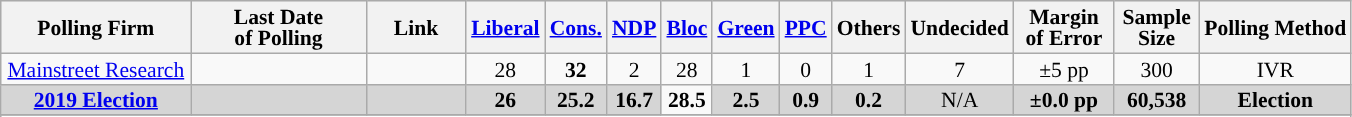<table class="wikitable sortable" style="text-align:center;font-size:90%;line-height:14px;">
<tr style="background:#e9e9e9;">
<th style="width:120px">Polling Firm</th>
<th style="width:110px">Last Date<br>of Polling</th>
<th style="width:60px" class="unsortable">Link</th>
<th style="background-color:"><a href='#'>Liberal</a></th>
<th style="background-color:"><a href='#'>Cons.</a></th>
<th style="background-color:"><a href='#'>NDP</a></th>
<th style="background-color:"><a href='#'>Bloc</a></th>
<th style="background-color:"><a href='#'>Green</a></th>
<th style="background-color:"><a href='#'><span>PPC</span></a></th>
<th style="background-color:">Others</th>
<th style="background-color:">Undecided</th>
<th style="width:60px;" class=unsortable>Margin<br>of Error</th>
<th style="width:50px;" class=unsortable>Sample<br>Size</th>
<th class=unsortable>Polling Method</th>
</tr>
<tr>
<td><a href='#'>Mainstreet Research</a></td>
<td></td>
<td></td>
<td>28</td>
<td><strong>32</strong></td>
<td>2</td>
<td>28</td>
<td>1</td>
<td>0</td>
<td>1</td>
<td>7</td>
<td>±5 pp</td>
<td>300</td>
<td>IVR</td>
</tr>
<tr>
<td style="background:#D5D5D5"><strong><a href='#'>2019 Election</a></strong></td>
<td style="background:#D5D5D5"><strong></strong></td>
<td style="background:#D5D5D5"></td>
<td style="background:#D5D5D5"><strong>26</strong></td>
<td style="background:#D5D5D5"><strong>25.2</strong></td>
<td style="background:#D5D5D5"><strong>16.7</strong></td>
<td style="background-color:"><strong>28.5</strong></td>
<td style="background:#D5D5D5"><strong>2.5</strong></td>
<td style="background:#D5D5D5"><strong>0.9</strong></td>
<td style="background:#D5D5D5"><strong>0.2</strong></td>
<td style="background:#D5D5D5">N/A</td>
<td style="background:#D5D5D5"><strong>±0.0 pp</strong></td>
<td style="background:#D5D5D5"><strong>60,538</strong></td>
<td style="background:#D5D5D5"><strong>Election</strong></td>
</tr>
<tr>
</tr>
<tr>
</tr>
</table>
